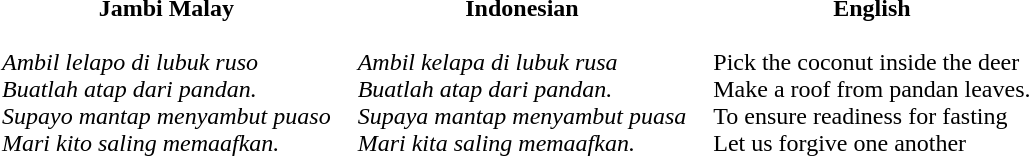<table cellpadding="8">
<tr>
<th>Jambi Malay</th>
<th>Indonesian</th>
<th>English</th>
</tr>
<tr style="vertical-align:top; white-space:nowrap;">
<td><em>Ambil lelapo di lubuk ruso</em><br><em>Buatlah atap dari pandan.</em><br><em>Supayo mantap menyambut puaso</em><br><em>Mari kito saling memaafkan.</em></td>
<td><em>Ambil kelapa di lubuk rusa</em><br><em>Buatlah atap dari pandan.</em><br><em>Supaya mantap menyambut puasa</em><br><em>Mari kita saling memaafkan.</em></td>
<td>Pick the coconut inside the deer<br>Make a roof from pandan leaves.<br>To ensure readiness for fasting<br>Let us forgive one another</td>
</tr>
</table>
